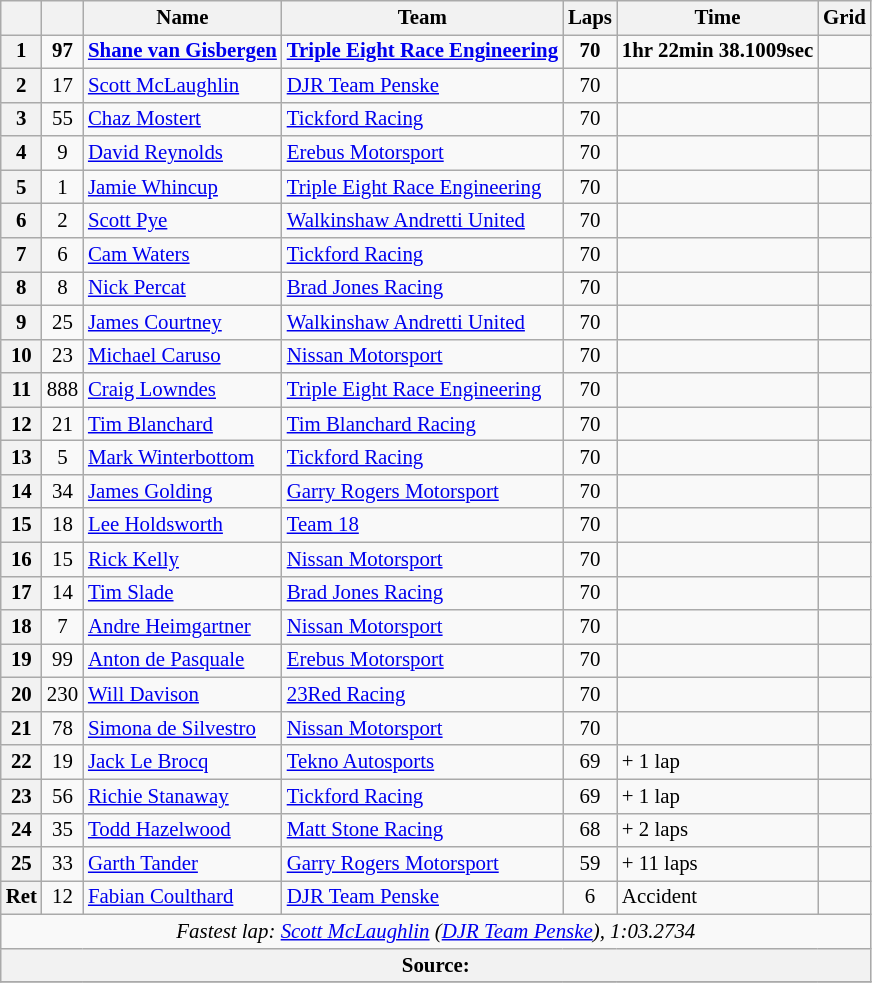<table class="wikitable" style="font-size: 87%">
<tr>
<th></th>
<th></th>
<th>Name</th>
<th>Team</th>
<th>Laps</th>
<th>Time</th>
<th>Grid</th>
</tr>
<tr>
<th><strong>1</strong></th>
<td align="center"><strong>97</strong></td>
<td><strong> <a href='#'>Shane van Gisbergen</a></strong></td>
<td><strong><a href='#'>Triple Eight Race Engineering</a></strong></td>
<td align="center"><strong>70</strong></td>
<td><strong>1hr 22min 38.1009sec</strong></td>
<td></td>
</tr>
<tr>
<th>2</th>
<td align="center">17</td>
<td> <a href='#'>Scott McLaughlin</a></td>
<td><a href='#'>DJR Team Penske</a></td>
<td align="center">70</td>
<td></td>
<td></td>
</tr>
<tr>
<th>3</th>
<td align="center">55</td>
<td> <a href='#'>Chaz Mostert</a></td>
<td><a href='#'>Tickford Racing</a></td>
<td align="center">70</td>
<td></td>
<td></td>
</tr>
<tr>
<th>4</th>
<td align="center">9</td>
<td> <a href='#'>David Reynolds</a></td>
<td><a href='#'>Erebus Motorsport</a></td>
<td align="center">70</td>
<td></td>
<td></td>
</tr>
<tr>
<th>5</th>
<td align="center">1</td>
<td> <a href='#'>Jamie Whincup</a></td>
<td><a href='#'>Triple Eight Race Engineering</a></td>
<td align="center">70</td>
<td></td>
<td></td>
</tr>
<tr>
<th>6</th>
<td align="center">2</td>
<td> <a href='#'>Scott Pye</a></td>
<td><a href='#'>Walkinshaw Andretti United</a></td>
<td align="center">70</td>
<td></td>
<td></td>
</tr>
<tr>
<th>7</th>
<td align="center">6</td>
<td> <a href='#'>Cam Waters</a></td>
<td><a href='#'>Tickford Racing</a></td>
<td align="center">70</td>
<td></td>
<td></td>
</tr>
<tr>
<th>8</th>
<td align="center">8</td>
<td> <a href='#'>Nick Percat</a></td>
<td><a href='#'>Brad Jones Racing</a></td>
<td align="center">70</td>
<td></td>
<td></td>
</tr>
<tr>
<th>9</th>
<td align="center">25</td>
<td> <a href='#'>James Courtney</a></td>
<td><a href='#'>Walkinshaw Andretti United</a></td>
<td align="center">70</td>
<td></td>
<td></td>
</tr>
<tr>
<th>10</th>
<td align="center">23</td>
<td> <a href='#'>Michael Caruso</a></td>
<td><a href='#'>Nissan Motorsport</a></td>
<td align="center">70</td>
<td></td>
<td></td>
</tr>
<tr>
<th>11</th>
<td align="center">888</td>
<td> <a href='#'>Craig Lowndes</a></td>
<td><a href='#'>Triple Eight Race Engineering</a></td>
<td align="center">70</td>
<td></td>
<td></td>
</tr>
<tr>
<th>12</th>
<td align="center">21</td>
<td> <a href='#'>Tim Blanchard</a></td>
<td><a href='#'>Tim Blanchard Racing</a></td>
<td align="center">70</td>
<td></td>
<td></td>
</tr>
<tr>
<th>13</th>
<td align="center">5</td>
<td> <a href='#'>Mark Winterbottom</a></td>
<td><a href='#'>Tickford Racing</a></td>
<td align="center">70</td>
<td></td>
<td></td>
</tr>
<tr>
<th>14</th>
<td align="center">34</td>
<td> <a href='#'>James Golding</a></td>
<td><a href='#'>Garry Rogers Motorsport</a></td>
<td align="center">70</td>
<td></td>
<td></td>
</tr>
<tr>
<th>15</th>
<td align="center">18</td>
<td> <a href='#'>Lee Holdsworth</a></td>
<td><a href='#'>Team 18</a></td>
<td align="center">70</td>
<td></td>
<td></td>
</tr>
<tr>
<th>16</th>
<td align="center">15</td>
<td> <a href='#'>Rick Kelly</a></td>
<td><a href='#'>Nissan Motorsport</a></td>
<td align="center">70</td>
<td></td>
<td></td>
</tr>
<tr>
<th>17</th>
<td align="center">14</td>
<td> <a href='#'>Tim Slade</a></td>
<td><a href='#'>Brad Jones Racing</a></td>
<td align="center">70</td>
<td></td>
<td></td>
</tr>
<tr>
<th>18</th>
<td align="center">7</td>
<td> <a href='#'>Andre Heimgartner</a></td>
<td><a href='#'>Nissan Motorsport</a></td>
<td align="center">70</td>
<td></td>
<td></td>
</tr>
<tr>
<th>19</th>
<td align="center">99</td>
<td> <a href='#'>Anton de Pasquale</a></td>
<td><a href='#'>Erebus Motorsport</a></td>
<td align="center">70</td>
<td></td>
<td></td>
</tr>
<tr>
<th>20</th>
<td align="center">230</td>
<td> <a href='#'>Will Davison</a></td>
<td><a href='#'>23Red Racing</a></td>
<td align="center">70</td>
<td></td>
<td></td>
</tr>
<tr>
<th>21</th>
<td align="center">78</td>
<td> <a href='#'>Simona de Silvestro</a></td>
<td><a href='#'>Nissan Motorsport</a></td>
<td align="center">70</td>
<td></td>
<td></td>
</tr>
<tr>
<th>22</th>
<td align="center">19</td>
<td> <a href='#'>Jack Le Brocq</a></td>
<td><a href='#'>Tekno Autosports</a></td>
<td align="center">69</td>
<td>+ 1 lap</td>
<td></td>
</tr>
<tr>
<th>23</th>
<td align="center">56</td>
<td> <a href='#'>Richie Stanaway</a></td>
<td><a href='#'>Tickford Racing</a></td>
<td align="center">69</td>
<td>+ 1 lap</td>
<td></td>
</tr>
<tr>
<th>24</th>
<td align="center">35</td>
<td> <a href='#'>Todd Hazelwood</a></td>
<td><a href='#'>Matt Stone Racing</a></td>
<td align="center">68</td>
<td>+ 2 laps</td>
<td></td>
</tr>
<tr>
<th>25</th>
<td align="center">33</td>
<td> <a href='#'>Garth Tander</a></td>
<td><a href='#'>Garry Rogers Motorsport</a></td>
<td align="center">59</td>
<td>+ 11 laps</td>
<td></td>
</tr>
<tr>
<th>Ret</th>
<td align="center">12</td>
<td> <a href='#'>Fabian Coulthard</a></td>
<td><a href='#'>DJR Team Penske</a></td>
<td align="center">6</td>
<td>Accident</td>
<td></td>
</tr>
<tr>
<td colspan="7" align="center"><em>Fastest lap: <a href='#'>Scott McLaughlin</a> (<a href='#'>DJR Team Penske</a>), 1:03.2734</em></td>
</tr>
<tr>
<th colspan=7>Source:</th>
</tr>
<tr>
</tr>
</table>
